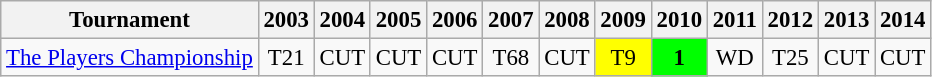<table class="wikitable" style="font-size:95%;text-align:center;">
<tr>
<th>Tournament</th>
<th>2003</th>
<th>2004</th>
<th>2005</th>
<th>2006</th>
<th>2007</th>
<th>2008</th>
<th>2009</th>
<th>2010</th>
<th>2011</th>
<th>2012</th>
<th>2013</th>
<th>2014</th>
</tr>
<tr>
<td align=left><a href='#'>The Players Championship</a></td>
<td>T21</td>
<td>CUT</td>
<td>CUT</td>
<td>CUT</td>
<td>T68</td>
<td>CUT</td>
<td style="background:yellow;">T9</td>
<td style="background:lime;"><strong>1</strong></td>
<td>WD</td>
<td>T25</td>
<td>CUT</td>
<td>CUT</td>
</tr>
</table>
